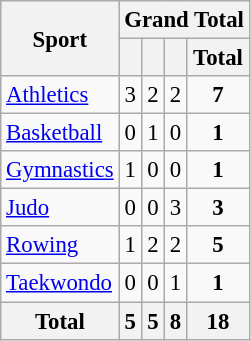<table class="wikitable" style="font-size: 95%">
<tr>
<th rowspan=2>Sport</th>
<th colspan=4>Grand Total</th>
</tr>
<tr>
<th></th>
<th></th>
<th></th>
<th>Total</th>
</tr>
<tr align=center>
<td align=left><a href='#'>Athletics</a></td>
<td>3</td>
<td>2</td>
<td>2</td>
<td><strong>7</strong></td>
</tr>
<tr align=center>
<td align=left><a href='#'>Basketball</a></td>
<td>0</td>
<td>1</td>
<td>0</td>
<td><strong>1</strong></td>
</tr>
<tr align=center>
<td align=left><a href='#'>Gymnastics</a></td>
<td>1</td>
<td>0</td>
<td>0</td>
<td><strong>1</strong></td>
</tr>
<tr align=center>
<td align=left><a href='#'>Judo</a></td>
<td>0</td>
<td>0</td>
<td>3</td>
<td><strong>3</strong></td>
</tr>
<tr align=center>
<td align=left><a href='#'>Rowing</a></td>
<td>1</td>
<td>2</td>
<td>2</td>
<td><strong>5</strong></td>
</tr>
<tr align=center>
<td align=left><a href='#'>Taekwondo</a></td>
<td>0</td>
<td>0</td>
<td>1</td>
<td><strong>1</strong></td>
</tr>
<tr align=center>
<th>Total</th>
<th>5</th>
<th>5</th>
<th>8</th>
<th>18</th>
</tr>
</table>
